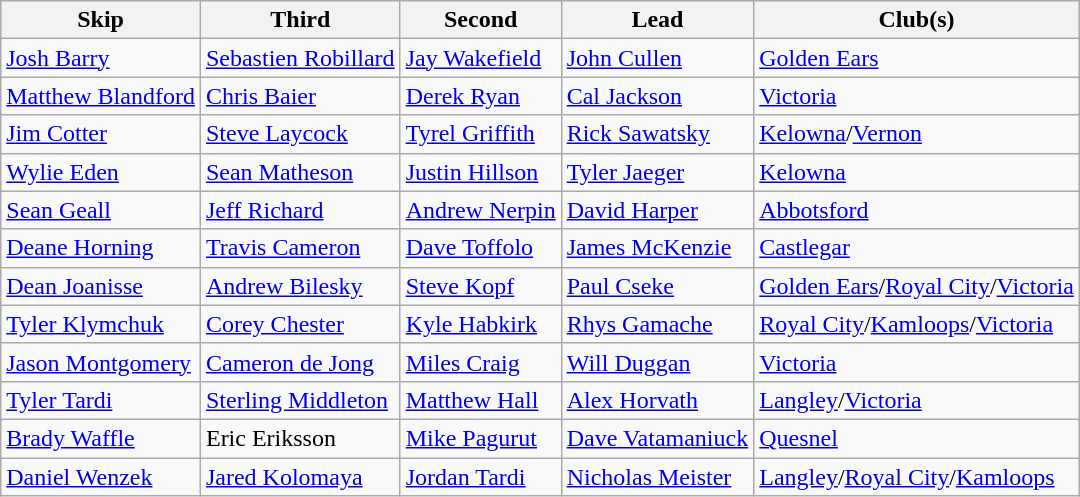<table class="wikitable">
<tr>
<th>Skip</th>
<th>Third</th>
<th>Second</th>
<th>Lead</th>
<th>Club(s)</th>
</tr>
<tr>
<td><a href='#'>Josh Barry</a></td>
<td><a href='#'>Sebastien Robillard</a></td>
<td><a href='#'>Jay Wakefield</a></td>
<td><a href='#'>John Cullen</a></td>
<td><a href='#'>Golden Ears</a></td>
</tr>
<tr>
<td><a href='#'>Matthew Blandford</a></td>
<td><a href='#'>Chris Baier</a></td>
<td><a href='#'>Derek Ryan</a></td>
<td><a href='#'>Cal Jackson</a></td>
<td><a href='#'>Victoria</a></td>
</tr>
<tr>
<td><a href='#'>Jim Cotter</a></td>
<td><a href='#'>Steve Laycock</a></td>
<td><a href='#'>Tyrel Griffith</a></td>
<td><a href='#'>Rick Sawatsky</a></td>
<td><a href='#'>Kelowna</a>/<a href='#'>Vernon</a></td>
</tr>
<tr>
<td><a href='#'>Wylie Eden</a></td>
<td><a href='#'>Sean Matheson</a></td>
<td><a href='#'>Justin Hillson</a></td>
<td><a href='#'>Tyler Jaeger</a></td>
<td><a href='#'>Kelowna</a></td>
</tr>
<tr>
<td><a href='#'>Sean Geall</a></td>
<td><a href='#'>Jeff Richard</a></td>
<td><a href='#'>Andrew Nerpin</a></td>
<td><a href='#'>David Harper</a></td>
<td><a href='#'>Abbotsford</a></td>
</tr>
<tr>
<td><a href='#'>Deane Horning</a></td>
<td><a href='#'>Travis Cameron</a></td>
<td><a href='#'>Dave Toffolo</a></td>
<td><a href='#'>James McKenzie</a></td>
<td><a href='#'>Castlegar</a></td>
</tr>
<tr>
<td><a href='#'>Dean Joanisse</a></td>
<td><a href='#'>Andrew Bilesky</a></td>
<td><a href='#'>Steve Kopf</a></td>
<td><a href='#'>Paul Cseke</a></td>
<td><a href='#'>Golden Ears</a>/<a href='#'>Royal City</a>/<a href='#'>Victoria</a></td>
</tr>
<tr>
<td><a href='#'>Tyler Klymchuk</a></td>
<td><a href='#'>Corey Chester</a></td>
<td><a href='#'>Kyle Habkirk</a></td>
<td><a href='#'>Rhys Gamache</a></td>
<td><a href='#'>Royal City</a>/<a href='#'>Kamloops</a>/<a href='#'>Victoria</a></td>
</tr>
<tr>
<td><a href='#'>Jason Montgomery</a></td>
<td><a href='#'>Cameron de Jong</a></td>
<td><a href='#'>Miles Craig</a></td>
<td><a href='#'>Will Duggan</a></td>
<td><a href='#'>Victoria</a></td>
</tr>
<tr>
<td><a href='#'>Tyler Tardi</a></td>
<td><a href='#'>Sterling Middleton</a></td>
<td><a href='#'>Matthew Hall</a></td>
<td><a href='#'>Alex Horvath</a></td>
<td><a href='#'>Langley</a>/<a href='#'>Victoria</a></td>
</tr>
<tr>
<td><a href='#'>Brady Waffle</a></td>
<td>Eric Eriksson</td>
<td><a href='#'>Mike Pagurut</a></td>
<td><a href='#'>Dave Vatamaniuck</a></td>
<td><a href='#'>Quesnel</a></td>
</tr>
<tr>
<td><a href='#'>Daniel Wenzek</a></td>
<td><a href='#'>Jared Kolomaya</a></td>
<td><a href='#'>Jordan Tardi</a></td>
<td><a href='#'>Nicholas Meister</a></td>
<td><a href='#'>Langley</a>/<a href='#'>Royal City</a>/<a href='#'>Kamloops</a></td>
</tr>
</table>
